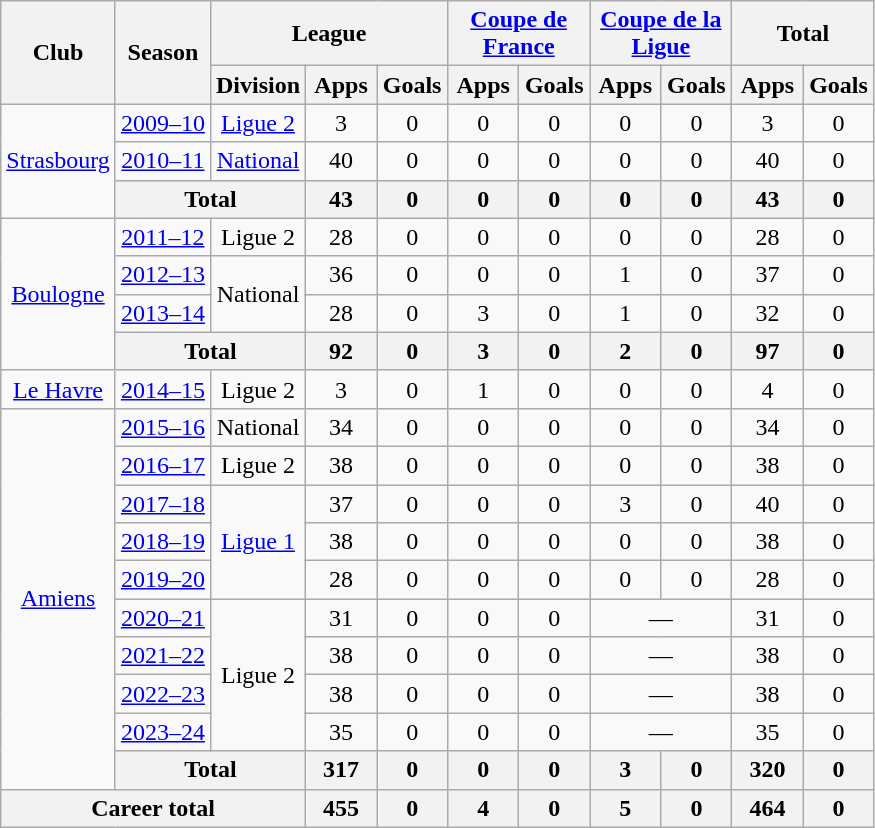<table class=wikitable style="text-align:center">
<tr>
<th rowspan="2">Club</th>
<th rowspan="2">Season</th>
<th colspan="3">League</th>
<th colspan="2"><a href='#'>Coupe de France</a></th>
<th colspan="2"><a href='#'>Coupe de la Ligue</a></th>
<th colspan="2">Total</th>
</tr>
<tr>
<th>Division</th>
<th width="40">Apps</th>
<th width="40">Goals</th>
<th width="40">Apps</th>
<th width="40">Goals</th>
<th width="40">Apps</th>
<th width="40">Goals</th>
<th width="40">Apps</th>
<th width="40">Goals</th>
</tr>
<tr>
<td rowspan="3"><a href='#'>Strasbourg</a></td>
<td><a href='#'>2009–10</a></td>
<td><a href='#'>Ligue 2</a></td>
<td>3</td>
<td>0</td>
<td>0</td>
<td>0</td>
<td>0</td>
<td>0</td>
<td>3</td>
<td>0</td>
</tr>
<tr>
<td><a href='#'>2010–11</a></td>
<td><a href='#'>National</a></td>
<td>40</td>
<td>0</td>
<td>0</td>
<td>0</td>
<td>0</td>
<td>0</td>
<td>40</td>
<td>0</td>
</tr>
<tr>
<th colspan="2">Total</th>
<th>43</th>
<th>0</th>
<th>0</th>
<th>0</th>
<th>0</th>
<th>0</th>
<th>43</th>
<th>0</th>
</tr>
<tr>
<td rowspan="4"><a href='#'>Boulogne</a></td>
<td><a href='#'>2011–12</a></td>
<td>Ligue 2</td>
<td>28</td>
<td>0</td>
<td>0</td>
<td>0</td>
<td>0</td>
<td>0</td>
<td>28</td>
<td>0</td>
</tr>
<tr>
<td><a href='#'>2012–13</a></td>
<td rowspan="2">National</td>
<td>36</td>
<td>0</td>
<td>0</td>
<td>0</td>
<td>1</td>
<td>0</td>
<td>37</td>
<td>0</td>
</tr>
<tr>
<td><a href='#'>2013–14</a></td>
<td>28</td>
<td>0</td>
<td>3</td>
<td>0</td>
<td>1</td>
<td>0</td>
<td>32</td>
<td>0</td>
</tr>
<tr>
<th colspan="2">Total</th>
<th>92</th>
<th>0</th>
<th>3</th>
<th>0</th>
<th>2</th>
<th>0</th>
<th>97</th>
<th>0</th>
</tr>
<tr>
<td><a href='#'>Le Havre</a></td>
<td><a href='#'>2014–15</a></td>
<td>Ligue 2</td>
<td>3</td>
<td>0</td>
<td>1</td>
<td>0</td>
<td>0</td>
<td>0</td>
<td>4</td>
<td>0</td>
</tr>
<tr>
<td rowspan="10"><a href='#'>Amiens</a></td>
<td><a href='#'>2015–16</a></td>
<td>National</td>
<td>34</td>
<td>0</td>
<td>0</td>
<td>0</td>
<td>0</td>
<td>0</td>
<td>34</td>
<td>0</td>
</tr>
<tr>
<td><a href='#'>2016–17</a></td>
<td>Ligue 2</td>
<td>38</td>
<td>0</td>
<td>0</td>
<td>0</td>
<td>0</td>
<td>0</td>
<td>38</td>
<td>0</td>
</tr>
<tr>
<td><a href='#'>2017–18</a></td>
<td rowspan="3"><a href='#'>Ligue 1</a></td>
<td>37</td>
<td>0</td>
<td>0</td>
<td>0</td>
<td>3</td>
<td>0</td>
<td>40</td>
<td>0</td>
</tr>
<tr>
<td><a href='#'>2018–19</a></td>
<td>38</td>
<td>0</td>
<td>0</td>
<td>0</td>
<td>0</td>
<td>0</td>
<td>38</td>
<td>0</td>
</tr>
<tr>
<td><a href='#'>2019–20</a></td>
<td>28</td>
<td>0</td>
<td>0</td>
<td>0</td>
<td>0</td>
<td>0</td>
<td>28</td>
<td>0</td>
</tr>
<tr>
<td><a href='#'>2020–21</a></td>
<td rowspan="4">Ligue 2</td>
<td>31</td>
<td>0</td>
<td>0</td>
<td>0</td>
<td colspan="2">—</td>
<td>31</td>
<td>0</td>
</tr>
<tr>
<td><a href='#'>2021–22</a></td>
<td>38</td>
<td>0</td>
<td>0</td>
<td>0</td>
<td colspan="2">—</td>
<td>38</td>
<td>0</td>
</tr>
<tr>
<td><a href='#'>2022–23</a></td>
<td>38</td>
<td>0</td>
<td>0</td>
<td>0</td>
<td colspan="2">—</td>
<td>38</td>
<td>0</td>
</tr>
<tr>
<td><a href='#'>2023–24</a></td>
<td>35</td>
<td>0</td>
<td>0</td>
<td>0</td>
<td colspan="2">—</td>
<td>35</td>
<td>0</td>
</tr>
<tr>
<th colspan="2">Total</th>
<th>317</th>
<th>0</th>
<th>0</th>
<th>0</th>
<th>3</th>
<th>0</th>
<th>320</th>
<th>0</th>
</tr>
<tr>
<th colspan="3">Career total</th>
<th>455</th>
<th>0</th>
<th>4</th>
<th>0</th>
<th>5</th>
<th>0</th>
<th>464</th>
<th>0</th>
</tr>
</table>
